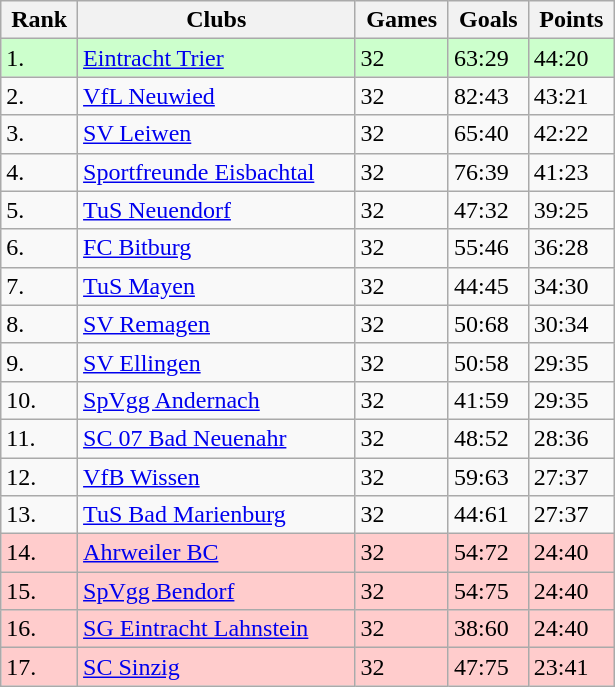<table class="wikitable" style="width:410px;">
<tr>
<th>Rank</th>
<th>Clubs</th>
<th>Games</th>
<th>Goals</th>
<th>Points</th>
</tr>
<tr bgcolor="ccffcc">
<td>1.</td>
<td><a href='#'>Eintracht Trier</a></td>
<td>32</td>
<td>63:29</td>
<td>44:20</td>
</tr>
<tr>
<td>2.</td>
<td><a href='#'>VfL Neuwied</a></td>
<td>32</td>
<td>82:43</td>
<td>43:21</td>
</tr>
<tr>
<td>3.</td>
<td><a href='#'>SV Leiwen</a></td>
<td>32</td>
<td>65:40</td>
<td>42:22</td>
</tr>
<tr>
<td>4.</td>
<td><a href='#'>Sportfreunde Eisbachtal</a></td>
<td>32</td>
<td>76:39</td>
<td>41:23</td>
</tr>
<tr>
<td>5.</td>
<td><a href='#'>TuS Neuendorf</a></td>
<td>32</td>
<td>47:32</td>
<td>39:25</td>
</tr>
<tr>
<td>6.</td>
<td><a href='#'>FC Bitburg</a></td>
<td>32</td>
<td>55:46</td>
<td>36:28</td>
</tr>
<tr>
<td>7.</td>
<td><a href='#'>TuS Mayen</a></td>
<td>32</td>
<td>44:45</td>
<td>34:30</td>
</tr>
<tr>
<td>8.</td>
<td><a href='#'>SV Remagen</a></td>
<td>32</td>
<td>50:68</td>
<td>30:34</td>
</tr>
<tr>
<td>9.</td>
<td><a href='#'>SV Ellingen</a></td>
<td>32</td>
<td>50:58</td>
<td>29:35</td>
</tr>
<tr>
<td>10.</td>
<td><a href='#'>SpVgg Andernach</a></td>
<td>32</td>
<td>41:59</td>
<td>29:35</td>
</tr>
<tr>
<td>11.</td>
<td><a href='#'>SC 07 Bad Neuenahr</a></td>
<td>32</td>
<td>48:52</td>
<td>28:36</td>
</tr>
<tr>
<td>12.</td>
<td><a href='#'>VfB Wissen</a></td>
<td>32</td>
<td>59:63</td>
<td>27:37</td>
</tr>
<tr>
<td>13.</td>
<td><a href='#'>TuS Bad Marienburg</a></td>
<td>32</td>
<td>44:61</td>
<td>27:37</td>
</tr>
<tr bgcolor="#ffcccc">
<td>14.</td>
<td><a href='#'>Ahrweiler BC</a></td>
<td>32</td>
<td>54:72</td>
<td>24:40</td>
</tr>
<tr bgcolor="#ffcccc">
<td>15.</td>
<td><a href='#'>SpVgg Bendorf</a></td>
<td>32</td>
<td>54:75</td>
<td>24:40</td>
</tr>
<tr bgcolor="#ffcccc">
<td>16.</td>
<td><a href='#'>SG Eintracht Lahnstein</a></td>
<td>32</td>
<td>38:60</td>
<td>24:40</td>
</tr>
<tr bgcolor="#ffcccc">
<td>17.</td>
<td><a href='#'>SC Sinzig</a></td>
<td>32</td>
<td>47:75</td>
<td>23:41</td>
</tr>
</table>
